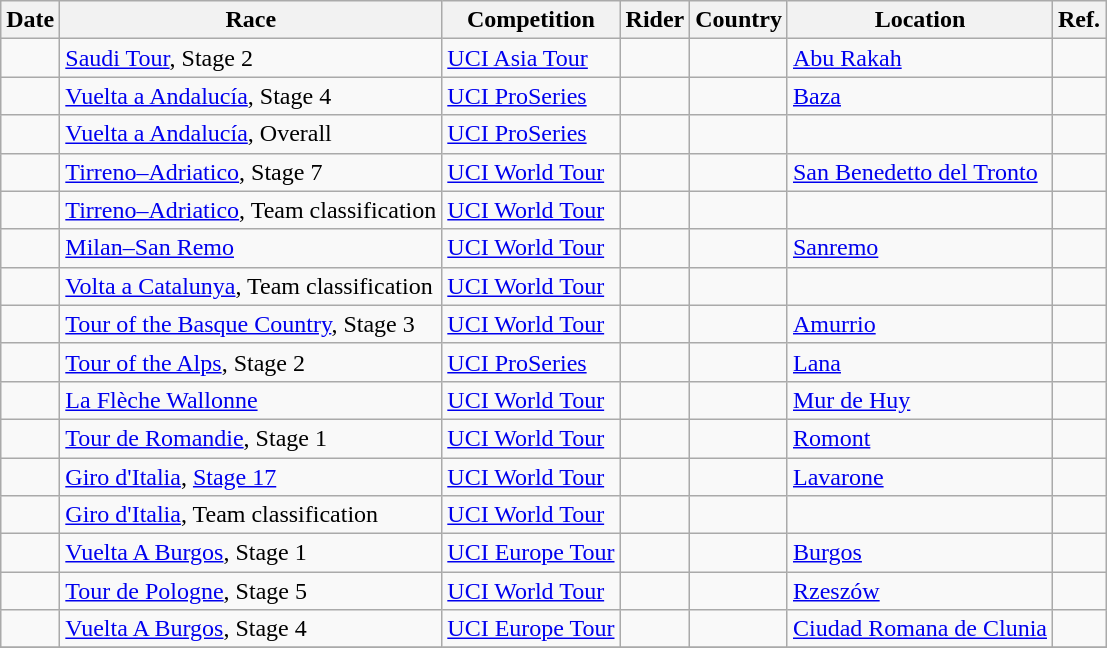<table class="wikitable sortable">
<tr>
<th>Date</th>
<th>Race</th>
<th>Competition</th>
<th>Rider</th>
<th>Country</th>
<th>Location</th>
<th class="unsortable">Ref.</th>
</tr>
<tr>
<td></td>
<td><a href='#'>Saudi Tour</a>, Stage 2</td>
<td><a href='#'>UCI Asia Tour</a></td>
<td></td>
<td></td>
<td><a href='#'>Abu Rakah</a></td>
<td align="center"></td>
</tr>
<tr>
<td></td>
<td><a href='#'>Vuelta a Andalucía</a>, Stage 4</td>
<td><a href='#'>UCI ProSeries</a></td>
<td></td>
<td></td>
<td><a href='#'>Baza</a></td>
<td align="center"></td>
</tr>
<tr>
<td></td>
<td><a href='#'>Vuelta a Andalucía</a>, Overall</td>
<td><a href='#'>UCI ProSeries</a></td>
<td></td>
<td></td>
<td></td>
<td align="center"></td>
</tr>
<tr>
<td></td>
<td><a href='#'>Tirreno–Adriatico</a>, Stage 7</td>
<td><a href='#'>UCI World Tour</a></td>
<td></td>
<td></td>
<td><a href='#'>San Benedetto del Tronto</a></td>
<td align="center"></td>
</tr>
<tr>
<td></td>
<td><a href='#'>Tirreno–Adriatico</a>, Team classification</td>
<td><a href='#'>UCI World Tour</a></td>
<td align="center"></td>
<td></td>
<td></td>
<td align="center"></td>
</tr>
<tr>
<td></td>
<td><a href='#'>Milan–San Remo</a></td>
<td><a href='#'>UCI World Tour</a></td>
<td></td>
<td></td>
<td><a href='#'>Sanremo</a></td>
<td align="center"></td>
</tr>
<tr>
<td></td>
<td><a href='#'>Volta a Catalunya</a>, Team classification</td>
<td><a href='#'>UCI World Tour</a></td>
<td align="center"></td>
<td></td>
<td></td>
<td align="center"></td>
</tr>
<tr>
<td></td>
<td><a href='#'>Tour of the Basque Country</a>, Stage 3</td>
<td><a href='#'>UCI World Tour</a></td>
<td></td>
<td></td>
<td><a href='#'>Amurrio</a></td>
<td align="center"></td>
</tr>
<tr>
<td></td>
<td><a href='#'>Tour of the Alps</a>, Stage 2</td>
<td><a href='#'>UCI ProSeries</a></td>
<td></td>
<td></td>
<td><a href='#'>Lana</a></td>
<td align="center"></td>
</tr>
<tr>
<td></td>
<td><a href='#'>La Flèche Wallonne</a></td>
<td><a href='#'>UCI World Tour</a></td>
<td></td>
<td></td>
<td><a href='#'>Mur de Huy</a></td>
<td align="center"></td>
</tr>
<tr>
<td></td>
<td><a href='#'>Tour de Romandie</a>, Stage 1</td>
<td><a href='#'>UCI World Tour</a></td>
<td></td>
<td></td>
<td><a href='#'>Romont</a></td>
<td align="center"></td>
</tr>
<tr>
<td></td>
<td><a href='#'>Giro d'Italia</a>, <a href='#'>Stage 17</a></td>
<td><a href='#'>UCI World Tour</a></td>
<td></td>
<td></td>
<td><a href='#'>Lavarone</a></td>
<td align="center"></td>
</tr>
<tr>
<td></td>
<td><a href='#'>Giro d'Italia</a>, Team classification</td>
<td><a href='#'>UCI World Tour</a></td>
<td align="center"></td>
<td></td>
<td></td>
<td align="center"></td>
</tr>
<tr>
<td></td>
<td><a href='#'>Vuelta A Burgos</a>, Stage 1</td>
<td><a href='#'>UCI Europe Tour</a></td>
<td></td>
<td></td>
<td><a href='#'>Burgos</a></td>
<td align="center"></td>
</tr>
<tr>
<td></td>
<td><a href='#'>Tour de Pologne</a>, Stage 5</td>
<td><a href='#'>UCI World Tour</a></td>
<td align="left"></td>
<td></td>
<td><a href='#'>Rzeszów</a></td>
<td align="center"></td>
</tr>
<tr>
<td></td>
<td><a href='#'>Vuelta A Burgos</a>, Stage 4</td>
<td><a href='#'>UCI Europe Tour</a></td>
<td></td>
<td></td>
<td><a href='#'>Ciudad Romana de Clunia</a></td>
<td align="center"></td>
</tr>
<tr>
</tr>
</table>
